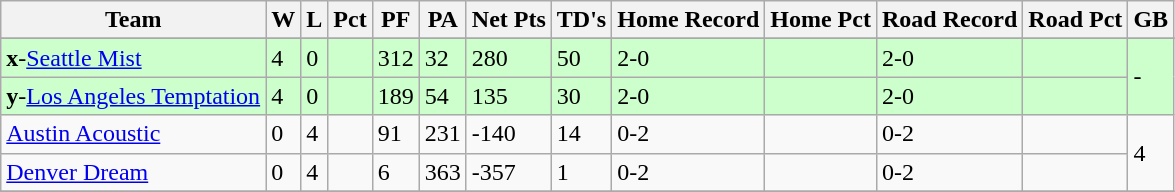<table class="wikitable">
<tr>
<th>Team</th>
<th>W</th>
<th>L</th>
<th>Pct</th>
<th>PF</th>
<th>PA</th>
<th>Net Pts</th>
<th>TD's</th>
<th>Home Record</th>
<th>Home Pct</th>
<th>Road Record</th>
<th>Road Pct</th>
<th>GB</th>
</tr>
<tr>
</tr>
<tr bgcolor="#ccffcc">
<td><strong>x</strong>-<a href='#'>Seattle Mist</a></td>
<td>4</td>
<td>0</td>
<td></td>
<td>312</td>
<td>32</td>
<td>280</td>
<td>50</td>
<td>2-0</td>
<td></td>
<td>2-0</td>
<td></td>
<td rowspan=2>-</td>
</tr>
<tr bgcolor="#ccffcc">
<td><strong>y</strong>-<a href='#'>Los Angeles Temptation</a></td>
<td>4</td>
<td>0</td>
<td></td>
<td>189</td>
<td>54</td>
<td>135</td>
<td>30</td>
<td>2-0</td>
<td></td>
<td>2-0</td>
<td></td>
</tr>
<tr>
<td><a href='#'>Austin Acoustic</a></td>
<td>0</td>
<td>4</td>
<td></td>
<td>91</td>
<td>231</td>
<td>-140</td>
<td>14</td>
<td>0-2</td>
<td></td>
<td>0-2</td>
<td></td>
<td rowspan=2>4</td>
</tr>
<tr>
<td><a href='#'>Denver Dream</a></td>
<td>0</td>
<td>4</td>
<td></td>
<td>6</td>
<td>363</td>
<td>-357</td>
<td>1</td>
<td>0-2</td>
<td></td>
<td>0-2</td>
<td></td>
</tr>
<tr>
</tr>
</table>
